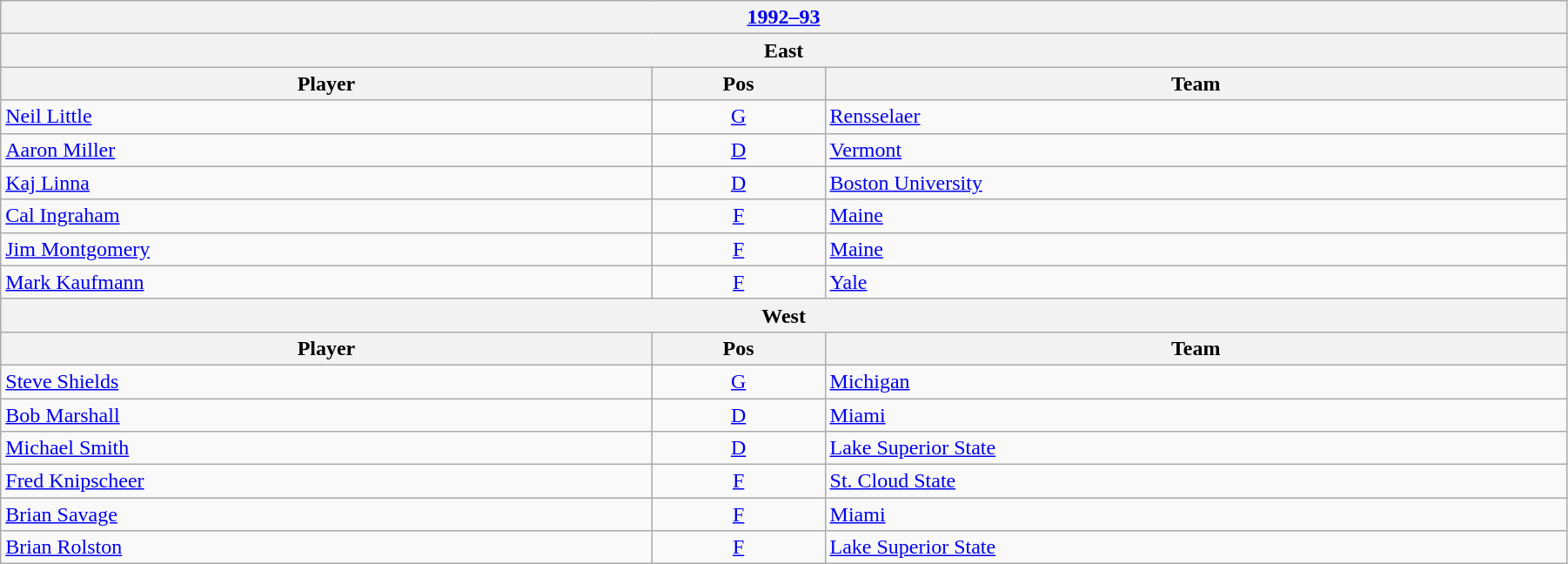<table class="wikitable" width=95%>
<tr>
<th colspan=3><a href='#'>1992–93</a></th>
</tr>
<tr>
<th colspan=3><strong>East</strong></th>
</tr>
<tr>
<th>Player</th>
<th>Pos</th>
<th>Team</th>
</tr>
<tr>
<td><a href='#'>Neil Little</a></td>
<td style="text-align:center;"><a href='#'>G</a></td>
<td><a href='#'>Rensselaer</a></td>
</tr>
<tr>
<td><a href='#'>Aaron Miller</a></td>
<td style="text-align:center;"><a href='#'>D</a></td>
<td><a href='#'>Vermont</a></td>
</tr>
<tr>
<td><a href='#'>Kaj Linna</a></td>
<td style="text-align:center;"><a href='#'>D</a></td>
<td><a href='#'>Boston University</a></td>
</tr>
<tr>
<td><a href='#'>Cal Ingraham</a></td>
<td style="text-align:center;"><a href='#'>F</a></td>
<td><a href='#'>Maine</a></td>
</tr>
<tr>
<td><a href='#'>Jim Montgomery</a></td>
<td style="text-align:center;"><a href='#'>F</a></td>
<td><a href='#'>Maine</a></td>
</tr>
<tr>
<td><a href='#'>Mark Kaufmann</a></td>
<td style="text-align:center;"><a href='#'>F</a></td>
<td><a href='#'>Yale</a></td>
</tr>
<tr>
<th colspan=3><strong>West</strong></th>
</tr>
<tr>
<th>Player</th>
<th>Pos</th>
<th>Team</th>
</tr>
<tr>
<td><a href='#'>Steve Shields</a></td>
<td style="text-align:center;"><a href='#'>G</a></td>
<td><a href='#'>Michigan</a></td>
</tr>
<tr>
<td><a href='#'>Bob Marshall</a></td>
<td style="text-align:center;"><a href='#'>D</a></td>
<td><a href='#'>Miami</a></td>
</tr>
<tr>
<td><a href='#'>Michael Smith</a></td>
<td style="text-align:center;"><a href='#'>D</a></td>
<td><a href='#'>Lake Superior State</a></td>
</tr>
<tr>
<td><a href='#'>Fred Knipscheer</a></td>
<td style="text-align:center;"><a href='#'>F</a></td>
<td><a href='#'>St. Cloud State</a></td>
</tr>
<tr>
<td><a href='#'>Brian Savage</a></td>
<td style="text-align:center;"><a href='#'>F</a></td>
<td><a href='#'>Miami</a></td>
</tr>
<tr>
<td><a href='#'>Brian Rolston</a></td>
<td style="text-align:center;"><a href='#'>F</a></td>
<td><a href='#'>Lake Superior State</a></td>
</tr>
</table>
